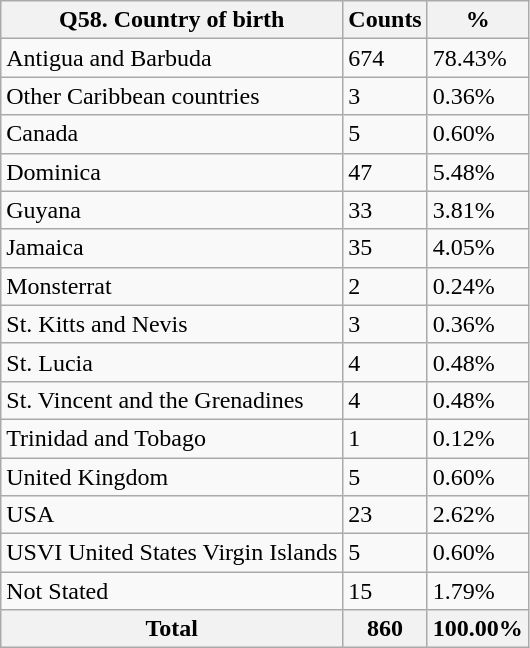<table class="wikitable sortable">
<tr>
<th>Q58. Country of birth</th>
<th>Counts</th>
<th>%</th>
</tr>
<tr>
<td>Antigua and Barbuda</td>
<td>674</td>
<td>78.43%</td>
</tr>
<tr>
<td>Other Caribbean countries</td>
<td>3</td>
<td>0.36%</td>
</tr>
<tr>
<td>Canada</td>
<td>5</td>
<td>0.60%</td>
</tr>
<tr>
<td>Dominica</td>
<td>47</td>
<td>5.48%</td>
</tr>
<tr>
<td>Guyana</td>
<td>33</td>
<td>3.81%</td>
</tr>
<tr>
<td>Jamaica</td>
<td>35</td>
<td>4.05%</td>
</tr>
<tr>
<td>Monsterrat</td>
<td>2</td>
<td>0.24%</td>
</tr>
<tr>
<td>St. Kitts and Nevis</td>
<td>3</td>
<td>0.36%</td>
</tr>
<tr>
<td>St. Lucia</td>
<td>4</td>
<td>0.48%</td>
</tr>
<tr>
<td>St. Vincent and the Grenadines</td>
<td>4</td>
<td>0.48%</td>
</tr>
<tr>
<td>Trinidad and Tobago</td>
<td>1</td>
<td>0.12%</td>
</tr>
<tr>
<td>United Kingdom</td>
<td>5</td>
<td>0.60%</td>
</tr>
<tr>
<td>USA</td>
<td>23</td>
<td>2.62%</td>
</tr>
<tr>
<td>USVI United States Virgin Islands</td>
<td>5</td>
<td>0.60%</td>
</tr>
<tr>
<td>Not Stated</td>
<td>15</td>
<td>1.79%</td>
</tr>
<tr>
<th>Total</th>
<th>860</th>
<th>100.00%</th>
</tr>
</table>
